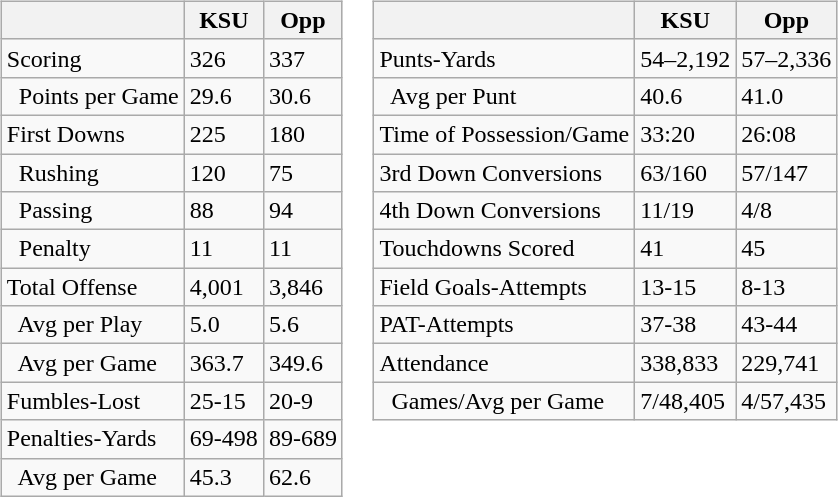<table>
<tr>
<td valign="top"><br><table class="wikitable" style="white-space:nowrap;">
<tr>
<th></th>
<th><strong>KSU</strong></th>
<th>Opp</th>
</tr>
<tr>
<td>Scoring</td>
<td>326</td>
<td>337</td>
</tr>
<tr>
<td>  Points per Game</td>
<td>29.6</td>
<td>30.6</td>
</tr>
<tr>
<td>First Downs</td>
<td>225</td>
<td>180</td>
</tr>
<tr>
<td>  Rushing</td>
<td>120</td>
<td>75</td>
</tr>
<tr>
<td>  Passing</td>
<td>88</td>
<td>94</td>
</tr>
<tr>
<td>  Penalty</td>
<td>11</td>
<td>11</td>
</tr>
<tr>
<td>Total Offense</td>
<td>4,001</td>
<td>3,846</td>
</tr>
<tr>
<td>  Avg per Play</td>
<td>5.0</td>
<td>5.6</td>
</tr>
<tr>
<td>  Avg per Game</td>
<td>363.7</td>
<td>349.6</td>
</tr>
<tr>
<td>Fumbles-Lost</td>
<td>25-15</td>
<td>20-9</td>
</tr>
<tr>
<td>Penalties-Yards</td>
<td>69-498</td>
<td>89-689</td>
</tr>
<tr>
<td>  Avg per Game</td>
<td>45.3</td>
<td>62.6</td>
</tr>
</table>
</td>
<td valign="top"><br><table class="wikitable" style="white-space:nowrap;">
<tr>
<th></th>
<th><strong>KSU</strong></th>
<th>Opp</th>
</tr>
<tr>
<td>Punts-Yards</td>
<td>54–2,192</td>
<td>57–2,336</td>
</tr>
<tr>
<td>  Avg per Punt</td>
<td>40.6</td>
<td>41.0</td>
</tr>
<tr>
<td>Time of Possession/Game</td>
<td>33:20</td>
<td>26:08</td>
</tr>
<tr>
<td>3rd Down Conversions</td>
<td>63/160</td>
<td>57/147</td>
</tr>
<tr>
<td>4th Down Conversions</td>
<td>11/19</td>
<td>4/8</td>
</tr>
<tr>
<td>Touchdowns Scored</td>
<td>41</td>
<td>45</td>
</tr>
<tr>
<td>Field Goals-Attempts</td>
<td>13-15</td>
<td>8-13</td>
</tr>
<tr>
<td>PAT-Attempts</td>
<td>37-38</td>
<td>43-44</td>
</tr>
<tr>
<td>Attendance</td>
<td>338,833</td>
<td>229,741</td>
</tr>
<tr>
<td>  Games/Avg per Game</td>
<td>7/48,405</td>
<td>4/57,435</td>
</tr>
</table>
</td>
</tr>
</table>
